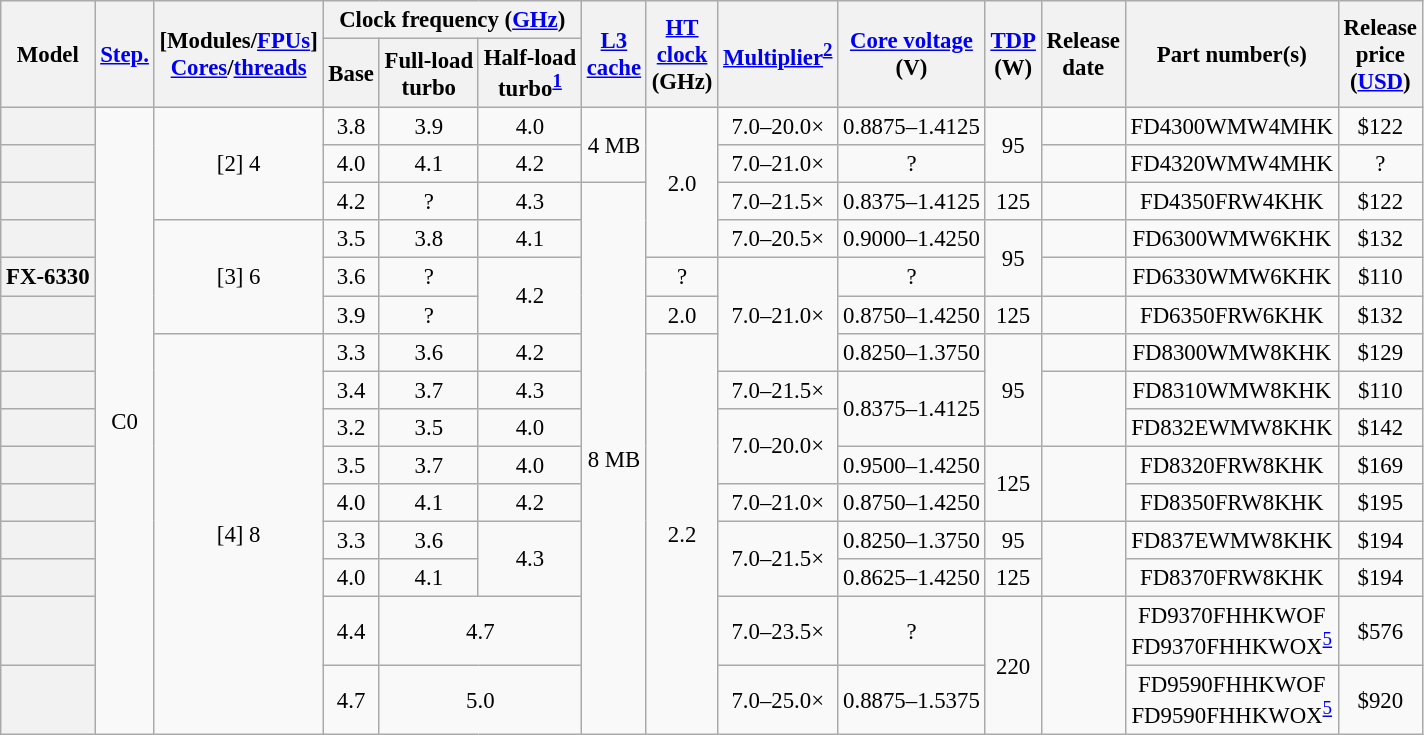<table class="wikitable" style="font-size: 95%; text-align: center;">
<tr>
<th rowspan="2">Model</th>
<th rowspan="2"><a href='#'>Step.</a></th>
<th rowspan="2">[Modules/<a href='#'>FPUs</a>]<br><a href='#'>Cores</a>/<a href='#'>threads</a></th>
<th colspan="3">Clock frequency (<a href='#'>GHz</a>)</th>
<th rowspan="2"><a href='#'>L3<br>cache</a></th>
<th rowspan="2"><a href='#'>HT<br>clock</a><br>(GHz)</th>
<th rowspan="2"><a href='#'>Multiplier</a><sup><a href='#'>2</a></sup></th>
<th rowspan="2"><a href='#'>Core voltage</a><br>(V)</th>
<th rowspan="2"><a href='#'>TDP</a><br>(W)</th>
<th rowspan="2">Release<br>date</th>
<th rowspan="2">Part number(s)</th>
<th rowspan="2">Release<br>price<br>(<a href='#'>USD</a>)</th>
</tr>
<tr>
<th>Base</th>
<th>Full-load<br>turbo</th>
<th>Half-load<br>turbo<sup><a href='#'>1</a></sup></th>
</tr>
<tr>
<th style="text-align:left;"></th>
<td rowspan="15">C0</td>
<td rowspan="3">[2] 4</td>
<td>3.8</td>
<td>3.9</td>
<td>4.0</td>
<td rowspan="2">4 MB</td>
<td rowspan="4">2.0</td>
<td>7.0–20.0×</td>
<td>0.8875–1.4125</td>
<td rowspan="2">95</td>
<td></td>
<td>FD4300WMW4MHK</td>
<td>$122</td>
</tr>
<tr>
<th style="text-align:left;"></th>
<td>4.0</td>
<td>4.1</td>
<td>4.2</td>
<td>7.0–21.0×</td>
<td>?</td>
<td></td>
<td>FD4320WMW4MHK</td>
<td>?</td>
</tr>
<tr>
<th style="text-align:left;"></th>
<td>4.2</td>
<td>?</td>
<td>4.3</td>
<td rowspan="13">8 MB</td>
<td>7.0–21.5×</td>
<td>0.8375–1.4125</td>
<td>125</td>
<td></td>
<td>FD4350FRW4KHK</td>
<td>$122</td>
</tr>
<tr>
<th style="text-align:left;"></th>
<td rowspan="3">[3] 6</td>
<td>3.5</td>
<td>3.8</td>
<td>4.1</td>
<td>7.0–20.5×</td>
<td>0.9000–1.4250</td>
<td rowspan="2">95</td>
<td></td>
<td>FD6300WMW6KHK</td>
<td>$132</td>
</tr>
<tr>
<th style="text-align:left;">FX-6330</th>
<td>3.6</td>
<td>?</td>
<td rowspan="2">4.2</td>
<td>?</td>
<td rowspan="3">7.0–21.0×</td>
<td>?</td>
<td></td>
<td>FD6330WMW6KHK</td>
<td>$110</td>
</tr>
<tr>
<th style="text-align:left;"></th>
<td>3.9</td>
<td>?</td>
<td>2.0</td>
<td>0.8750–1.4250</td>
<td>125</td>
<td></td>
<td>FD6350FRW6KHK</td>
<td>$132</td>
</tr>
<tr>
<th style="text-align:left;"></th>
<td rowspan="9">[4] 8</td>
<td>3.3</td>
<td>3.6</td>
<td>4.2</td>
<td rowspan="9">2.2</td>
<td>0.8250–1.3750</td>
<td rowspan="3">95</td>
<td></td>
<td>FD8300WMW8KHK</td>
<td>$129</td>
</tr>
<tr>
<th style="text-align:left;"></th>
<td>3.4</td>
<td>3.7</td>
<td>4.3</td>
<td>7.0–21.5×</td>
<td rowspan="2">0.8375–1.4125</td>
<td rowspan="2"></td>
<td>FD8310WMW8KHK</td>
<td>$110</td>
</tr>
<tr>
<th style="text-align:left;"></th>
<td>3.2</td>
<td>3.5</td>
<td>4.0</td>
<td rowspan="2">7.0–20.0×</td>
<td>FD832EWMW8KHK</td>
<td>$142</td>
</tr>
<tr>
<th style="text-align:left;"></th>
<td>3.5</td>
<td>3.7</td>
<td>4.0</td>
<td>0.9500–1.4250</td>
<td rowspan="2">125</td>
<td rowspan="2"></td>
<td>FD8320FRW8KHK</td>
<td>$169</td>
</tr>
<tr>
<th style="text-align:left;"></th>
<td rowspan="1">4.0</td>
<td rowspan="1">4.1</td>
<td>4.2</td>
<td>7.0–21.0×</td>
<td>0.8750–1.4250</td>
<td>FD8350FRW8KHK</td>
<td>$195</td>
</tr>
<tr>
<th style="text-align:left;"></th>
<td>3.3</td>
<td>3.6</td>
<td rowspan="2">4.3</td>
<td rowspan="2">7.0–21.5×</td>
<td>0.8250–1.3750</td>
<td>95</td>
<td rowspan="2"></td>
<td>FD837EWMW8KHK</td>
<td>$194</td>
</tr>
<tr>
<th style="text-align:left;"></th>
<td>4.0</td>
<td>4.1</td>
<td>0.8625–1.4250</td>
<td>125</td>
<td>FD8370FRW8KHK</td>
<td>$194</td>
</tr>
<tr>
<th style="text-align:left;"></th>
<td>4.4</td>
<td colspan="2">4.7</td>
<td>7.0–23.5×</td>
<td>?</td>
<td rowspan="2">220</td>
<td rowspan="2"></td>
<td>FD9370FHHKWOF<br>FD9370FHHKWOX<sup><a href='#'>5</a></sup></td>
<td>$576</td>
</tr>
<tr>
<th style="text-align:left;"></th>
<td>4.7</td>
<td colspan="2">5.0</td>
<td>7.0–25.0×</td>
<td>0.8875–1.5375</td>
<td>FD9590FHHKWOF<br>FD9590FHHKWOX<sup><a href='#'>5</a></sup></td>
<td>$920</td>
</tr>
</table>
